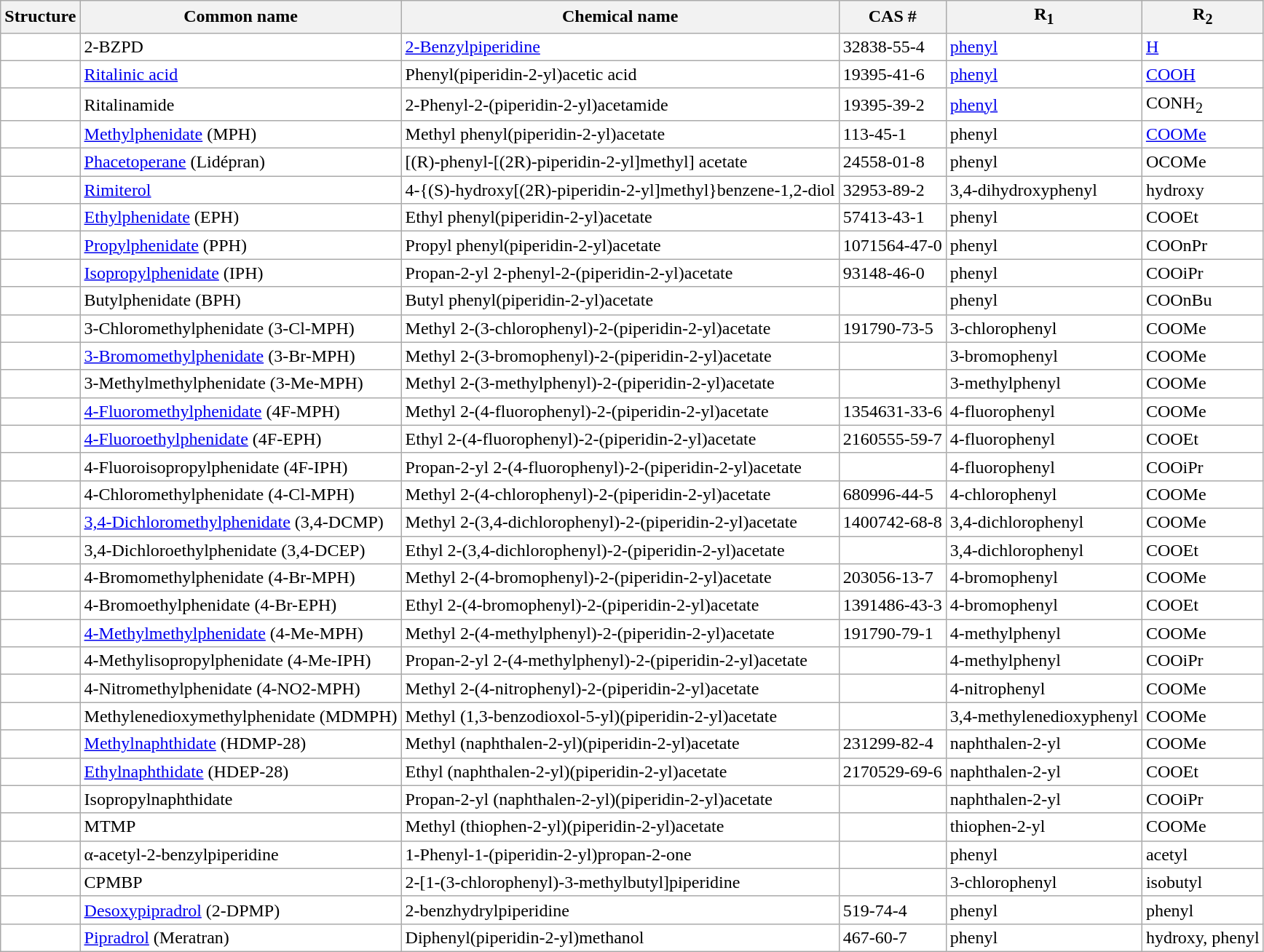<table class="wikitable sticky-header" style="background: #FFFFFF">
<tr>
<th>Structure</th>
<th>Common name</th>
<th>Chemical name</th>
<th>CAS #</th>
<th>R<sub>1</sub></th>
<th>R<sub>2</sub></th>
</tr>
<tr>
<td></td>
<td>2-BZPD</td>
<td><a href='#'>2-Benzylpiperidine</a></td>
<td>32838-55-4</td>
<td><a href='#'>phenyl</a></td>
<td><a href='#'>H</a></td>
</tr>
<tr>
<td></td>
<td><a href='#'>Ritalinic acid</a></td>
<td>Phenyl(piperidin-2-yl)acetic acid</td>
<td>19395-41-6</td>
<td><a href='#'>phenyl</a></td>
<td><a href='#'>COOH</a></td>
</tr>
<tr>
<td></td>
<td>Ritalinamide</td>
<td>2-Phenyl-2-(piperidin-2-yl)acetamide</td>
<td>19395-39-2</td>
<td><a href='#'>phenyl</a></td>
<td>CONH<sub>2</sub></td>
</tr>
<tr>
<td></td>
<td><a href='#'>Methylphenidate</a> (MPH)</td>
<td>Methyl phenyl(piperidin-2-yl)acetate</td>
<td>113-45-1</td>
<td>phenyl</td>
<td><a href='#'>COOMe</a></td>
</tr>
<tr>
<td></td>
<td><a href='#'>Phacetoperane</a> (Lidépran)</td>
<td>[(R)-phenyl-[(2R)-piperidin-2-yl]methyl] acetate</td>
<td>24558-01-8</td>
<td>phenyl</td>
<td>OCOMe</td>
</tr>
<tr>
<td></td>
<td><a href='#'>Rimiterol</a></td>
<td>4-{(S)-hydroxy[(2R)-piperidin-2-yl]methyl}benzene-1,2-diol</td>
<td>32953-89-2</td>
<td>3,4-dihydroxyphenyl</td>
<td>hydroxy</td>
</tr>
<tr>
<td></td>
<td><a href='#'>Ethylphenidate</a> (EPH)</td>
<td>Ethyl phenyl(piperidin-2-yl)acetate</td>
<td>57413-43-1</td>
<td>phenyl</td>
<td>COOEt</td>
</tr>
<tr>
<td></td>
<td><a href='#'>Propylphenidate</a> (PPH)</td>
<td>Propyl phenyl(piperidin-2-yl)acetate</td>
<td>1071564-47-0</td>
<td>phenyl</td>
<td>COOnPr</td>
</tr>
<tr>
<td></td>
<td><a href='#'>Isopropylphenidate</a> (IPH)</td>
<td>Propan-2-yl 2-phenyl-2-(piperidin-2-yl)acetate</td>
<td>93148-46-0</td>
<td>phenyl</td>
<td>COOiPr</td>
</tr>
<tr>
<td></td>
<td>Butylphenidate (BPH)</td>
<td>Butyl phenyl(piperidin-2-yl)acetate</td>
<td></td>
<td>phenyl</td>
<td>COOnBu</td>
</tr>
<tr>
<td></td>
<td>3-Chloromethylphenidate (3-Cl-MPH)</td>
<td>Methyl 2-(3-chlorophenyl)-2-(piperidin-2-yl)acetate</td>
<td>191790-73-5</td>
<td>3-chlorophenyl</td>
<td>COOMe</td>
</tr>
<tr>
<td></td>
<td><a href='#'>3-Bromomethylphenidate</a> (3-Br-MPH)</td>
<td>Methyl 2-(3-bromophenyl)-2-(piperidin-2-yl)acetate</td>
<td></td>
<td>3-bromophenyl</td>
<td>COOMe</td>
</tr>
<tr>
<td></td>
<td>3-Methylmethylphenidate (3-Me-MPH)</td>
<td>Methyl 2-(3-methylphenyl)-2-(piperidin-2-yl)acetate</td>
<td></td>
<td>3-methylphenyl</td>
<td>COOMe</td>
</tr>
<tr>
<td></td>
<td><a href='#'>4-Fluoromethylphenidate</a> (4F-MPH)</td>
<td>Methyl 2-(4-fluorophenyl)-2-(piperidin-2-yl)acetate</td>
<td>1354631-33-6</td>
<td>4-fluorophenyl</td>
<td>COOMe</td>
</tr>
<tr>
<td></td>
<td><a href='#'>4-Fluoroethylphenidate</a> (4F-EPH)</td>
<td>Ethyl 2-(4-fluorophenyl)-2-(piperidin-2-yl)acetate</td>
<td>2160555-59-7</td>
<td>4-fluorophenyl</td>
<td>COOEt</td>
</tr>
<tr>
<td></td>
<td>4-Fluoroisopropylphenidate (4F-IPH)</td>
<td>Propan-2-yl 2-(4-fluorophenyl)-2-(piperidin-2-yl)acetate</td>
<td></td>
<td>4-fluorophenyl</td>
<td>COOiPr</td>
</tr>
<tr>
<td></td>
<td>4-Chloromethylphenidate (4-Cl-MPH)</td>
<td>Methyl 2-(4-chlorophenyl)-2-(piperidin-2-yl)acetate</td>
<td>680996-44-5</td>
<td>4-chlorophenyl</td>
<td>COOMe</td>
</tr>
<tr>
<td></td>
<td><a href='#'>3,4-Dichloromethylphenidate</a> (3,4-DCMP)</td>
<td>Methyl 2-(3,4-dichlorophenyl)-2-(piperidin-2-yl)acetate</td>
<td>1400742-68-8</td>
<td>3,4-dichlorophenyl</td>
<td>COOMe</td>
</tr>
<tr>
<td></td>
<td>3,4-Dichloroethylphenidate (3,4-DCEP)</td>
<td>Ethyl 2-(3,4-dichlorophenyl)-2-(piperidin-2-yl)acetate</td>
<td></td>
<td>3,4-dichlorophenyl</td>
<td>COOEt</td>
</tr>
<tr>
<td></td>
<td>4-Bromomethylphenidate (4-Br-MPH)</td>
<td>Methyl 2-(4-bromophenyl)-2-(piperidin-2-yl)acetate</td>
<td>203056-13-7</td>
<td>4-bromophenyl</td>
<td>COOMe</td>
</tr>
<tr>
<td></td>
<td>4-Bromoethylphenidate (4-Br-EPH)</td>
<td>Ethyl 2-(4-bromophenyl)-2-(piperidin-2-yl)acetate</td>
<td>1391486-43-3</td>
<td>4-bromophenyl</td>
<td>COOEt</td>
</tr>
<tr>
<td></td>
<td><a href='#'>4-Methylmethylphenidate</a> (4-Me-MPH)</td>
<td>Methyl 2-(4-methylphenyl)-2-(piperidin-2-yl)acetate</td>
<td>191790-79-1</td>
<td>4-methylphenyl</td>
<td>COOMe</td>
</tr>
<tr>
<td></td>
<td>4-Methylisopropylphenidate (4-Me-IPH)</td>
<td>Propan-2-yl 2-(4-methylphenyl)-2-(piperidin-2-yl)acetate</td>
<td></td>
<td>4-methylphenyl</td>
<td>COOiPr</td>
</tr>
<tr>
<td></td>
<td>4-Nitromethylphenidate (4-NO2-MPH)</td>
<td>Methyl 2-(4-nitrophenyl)-2-(piperidin-2-yl)acetate</td>
<td></td>
<td>4-nitrophenyl</td>
<td>COOMe</td>
</tr>
<tr>
<td></td>
<td>Methylenedioxymethylphenidate (MDMPH)</td>
<td>Methyl (1,3-benzodioxol-5-yl)(piperidin-2-yl)acetate</td>
<td></td>
<td>3,4-methylenedioxyphenyl</td>
<td>COOMe</td>
</tr>
<tr>
<td></td>
<td><a href='#'>Methylnaphthidate</a> (HDMP-28)</td>
<td>Methyl (naphthalen-2-yl)(piperidin-2-yl)acetate</td>
<td>231299-82-4</td>
<td>naphthalen-2-yl</td>
<td>COOMe</td>
</tr>
<tr>
<td></td>
<td><a href='#'>Ethylnaphthidate</a> (HDEP-28)</td>
<td>Ethyl (naphthalen-2-yl)(piperidin-2-yl)acetate</td>
<td>2170529-69-6</td>
<td>naphthalen-2-yl</td>
<td>COOEt</td>
</tr>
<tr>
<td></td>
<td>Isopropylnaphthidate</td>
<td>Propan-2-yl (naphthalen-2-yl)(piperidin-2-yl)acetate</td>
<td></td>
<td>naphthalen-2-yl</td>
<td>COOiPr</td>
</tr>
<tr>
<td></td>
<td>MTMP</td>
<td>Methyl (thiophen-2-yl)(piperidin-2-yl)acetate</td>
<td></td>
<td>thiophen-2-yl</td>
<td>COOMe</td>
</tr>
<tr>
<td></td>
<td>α-acetyl-2-benzylpiperidine</td>
<td>1-Phenyl-1-(piperidin-2-yl)propan-2-one</td>
<td></td>
<td>phenyl</td>
<td>acetyl</td>
</tr>
<tr>
<td></td>
<td>CPMBP</td>
<td>2-[1-(3-chlorophenyl)-3-methylbutyl]piperidine</td>
<td></td>
<td>3-chlorophenyl</td>
<td>isobutyl</td>
</tr>
<tr>
<td></td>
<td><a href='#'>Desoxypipradrol</a> (2-DPMP)</td>
<td>2-benzhydrylpiperidine</td>
<td>519-74-4</td>
<td>phenyl</td>
<td>phenyl</td>
</tr>
<tr>
<td></td>
<td><a href='#'>Pipradrol</a> (Meratran)</td>
<td>Diphenyl(piperidin-2-yl)methanol</td>
<td>467-60-7</td>
<td>phenyl</td>
<td>hydroxy, phenyl</td>
</tr>
</table>
